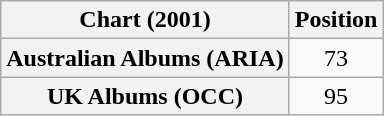<table class="wikitable plainrowheaders">
<tr>
<th>Chart (2001)</th>
<th>Position</th>
</tr>
<tr>
<th scope="row">Australian Albums (ARIA)</th>
<td style="text-align:center;">73</td>
</tr>
<tr>
<th scope="row">UK Albums (OCC)</th>
<td style="text-align:center;">95</td>
</tr>
</table>
